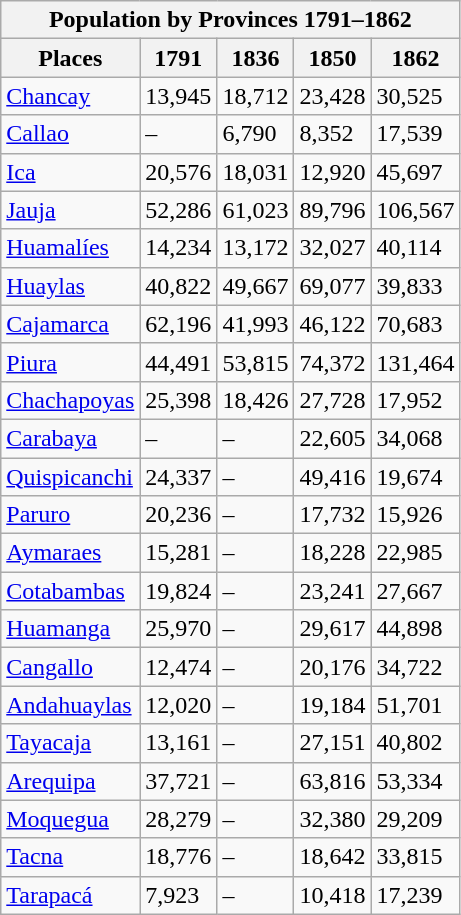<table class="wikitable">
<tr>
<th colspan="5">Population by Provinces 1791–1862</th>
</tr>
<tr>
<th><strong>Places</strong></th>
<th><strong>1791</strong></th>
<th><strong>1836</strong></th>
<th><strong>1850</strong></th>
<th><strong>1862</strong></th>
</tr>
<tr>
<td><a href='#'>Chancay</a></td>
<td>13,945</td>
<td>18,712</td>
<td>23,428</td>
<td>30,525</td>
</tr>
<tr>
<td><a href='#'>Callao</a></td>
<td>–</td>
<td>6,790</td>
<td>8,352</td>
<td>17,539</td>
</tr>
<tr>
<td><a href='#'>Ica</a></td>
<td>20,576</td>
<td>18,031</td>
<td>12,920</td>
<td>45,697</td>
</tr>
<tr>
<td><a href='#'>Jauja</a></td>
<td>52,286</td>
<td>61,023</td>
<td>89,796</td>
<td>106,567</td>
</tr>
<tr>
<td><a href='#'>Huamalíes</a></td>
<td>14,234</td>
<td>13,172</td>
<td>32,027</td>
<td>40,114</td>
</tr>
<tr>
<td><a href='#'>Huaylas</a></td>
<td>40,822</td>
<td>49,667</td>
<td>69,077</td>
<td>39,833</td>
</tr>
<tr>
<td><a href='#'>Cajamarca</a></td>
<td>62,196</td>
<td>41,993</td>
<td>46,122</td>
<td>70,683</td>
</tr>
<tr>
<td><a href='#'>Piura</a></td>
<td>44,491</td>
<td>53,815</td>
<td>74,372</td>
<td>131,464</td>
</tr>
<tr>
<td><a href='#'>Chachapoyas</a></td>
<td>25,398</td>
<td>18,426</td>
<td>27,728</td>
<td>17,952</td>
</tr>
<tr>
<td><a href='#'>Carabaya</a></td>
<td>–</td>
<td>–</td>
<td>22,605</td>
<td>34,068</td>
</tr>
<tr>
<td><a href='#'>Quispicanchi</a></td>
<td>24,337</td>
<td>–</td>
<td>49,416</td>
<td>19,674</td>
</tr>
<tr>
<td><a href='#'>Paruro</a></td>
<td>20,236</td>
<td>–</td>
<td>17,732</td>
<td>15,926</td>
</tr>
<tr>
<td><a href='#'>Aymaraes</a></td>
<td>15,281</td>
<td>–</td>
<td>18,228</td>
<td>22,985</td>
</tr>
<tr>
<td><a href='#'>Cotabambas</a></td>
<td>19,824</td>
<td>–</td>
<td>23,241</td>
<td>27,667</td>
</tr>
<tr>
<td><a href='#'>Huamanga</a></td>
<td>25,970</td>
<td>–</td>
<td>29,617</td>
<td>44,898</td>
</tr>
<tr>
<td><a href='#'>Cangallo</a></td>
<td>12,474</td>
<td>–</td>
<td>20,176</td>
<td>34,722</td>
</tr>
<tr>
<td><a href='#'>Andahuaylas</a></td>
<td>12,020</td>
<td>–</td>
<td>19,184</td>
<td>51,701</td>
</tr>
<tr>
<td><a href='#'>Tayacaja</a></td>
<td>13,161</td>
<td>–</td>
<td>27,151</td>
<td>40,802</td>
</tr>
<tr>
<td><a href='#'>Arequipa</a></td>
<td>37,721</td>
<td>–</td>
<td>63,816</td>
<td>53,334</td>
</tr>
<tr>
<td><a href='#'>Moquegua</a></td>
<td>28,279</td>
<td>–</td>
<td>32,380</td>
<td>29,209</td>
</tr>
<tr>
<td><a href='#'>Tacna</a></td>
<td>18,776</td>
<td>–</td>
<td>18,642</td>
<td>33,815</td>
</tr>
<tr>
<td><a href='#'>Tarapacá</a></td>
<td>7,923</td>
<td>–</td>
<td>10,418</td>
<td>17,239</td>
</tr>
</table>
